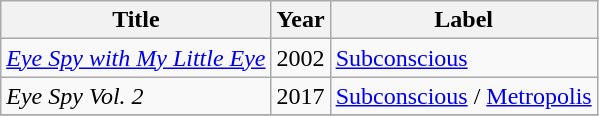<table class="wikitable">
<tr>
<th>Title</th>
<th>Year</th>
<th>Label</th>
</tr>
<tr>
<td><em><a href='#'>Eye Spy with My Little Eye</a></em></td>
<td>2002</td>
<td><a href='#'>Subconscious</a></td>
</tr>
<tr>
<td><em>Eye Spy Vol. 2</em></td>
<td>2017</td>
<td><a href='#'>Subconscious</a> / <a href='#'>Metropolis</a></td>
</tr>
<tr>
</tr>
</table>
